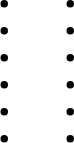<table>
<tr>
<td><br><ul><li></li><li></li><li></li><li></li><li></li><li></li></ul></td>
<td><br><ul><li></li><li></li><li></li><li></li><li></li><li></li></ul></td>
</tr>
</table>
